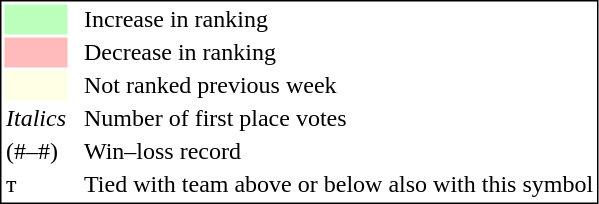<table style="border:1px solid black;">
<tr>
<td style="background:#bbffbb; width:20px;"></td>
<td> </td>
<td>Increase in ranking</td>
</tr>
<tr>
<td style="background:#ffbbbb; width:20px;"></td>
<td> </td>
<td>Decrease in ranking</td>
</tr>
<tr>
<td style="background:#FFFFE6; width:20px;"></td>
<td> </td>
<td>Not ranked previous week</td>
</tr>
<tr>
<td><em>Italics</em></td>
<td> </td>
<td>Number of first place votes</td>
</tr>
<tr>
<td>(#–#)</td>
<td> </td>
<td>Win–loss record</td>
</tr>
<tr>
<td>т</td>
<td></td>
<td>Tied with team above or below also with this symbol</td>
</tr>
</table>
